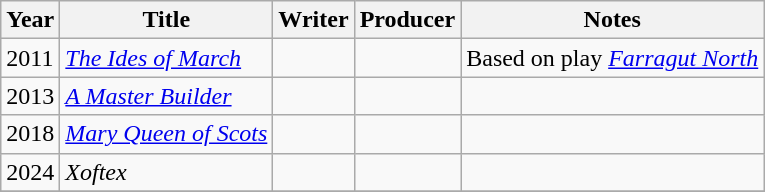<table class="wikitable sortable">
<tr>
<th>Year</th>
<th>Title</th>
<th>Writer</th>
<th>Producer</th>
<th>Notes</th>
</tr>
<tr>
<td>2011</td>
<td><em><a href='#'>The Ides of March</a></em></td>
<td></td>
<td></td>
<td>Based on play <em><a href='#'>Farragut North</a></em></td>
</tr>
<tr>
<td>2013</td>
<td><em><a href='#'>A Master Builder</a></em></td>
<td></td>
<td></td>
<td></td>
</tr>
<tr>
<td>2018</td>
<td><em><a href='#'>Mary Queen of Scots</a></em></td>
<td></td>
<td></td>
<td></td>
</tr>
<tr>
<td>2024</td>
<td><em>Xoftex</em></td>
<td></td>
<td></td>
<td></td>
</tr>
<tr>
</tr>
</table>
